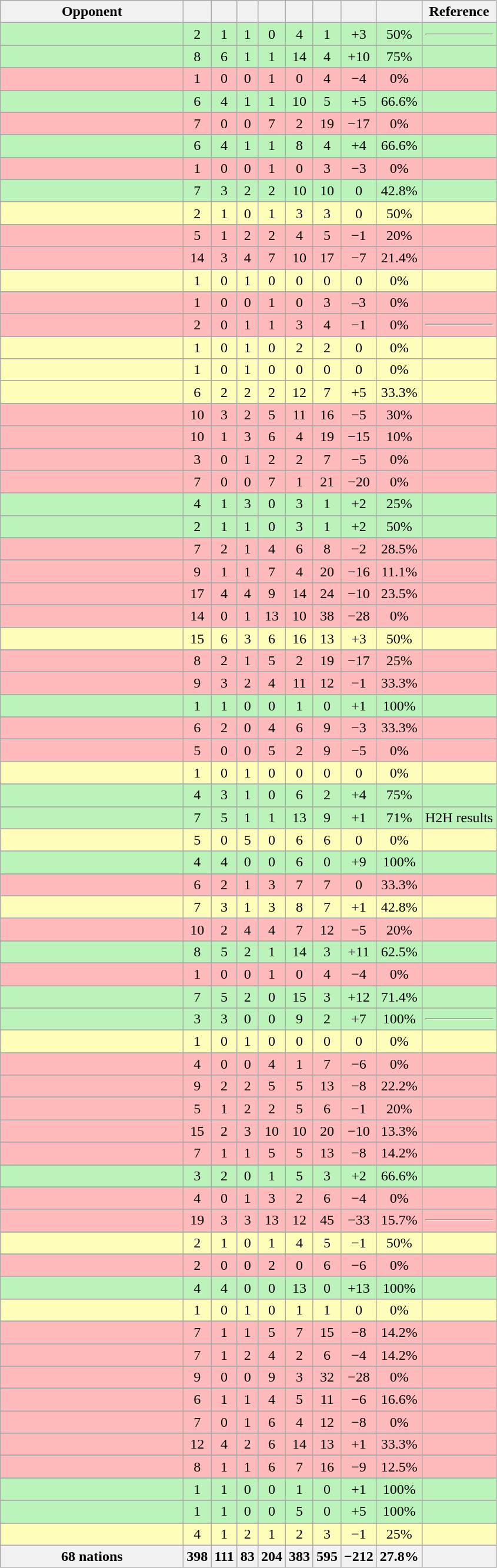<table class="wikitable sortable" style="text-align: center;">
<tr>
<th style="width:200px">Opponent</th>
<th></th>
<th></th>
<th></th>
<th></th>
<th></th>
<th></th>
<th></th>
<th></th>
<th>Reference</th>
</tr>
<tr>
</tr>
<tr bgcolor="#bbf3bb">
<td style="text-align:left;"></td>
<td>2</td>
<td>1</td>
<td>1</td>
<td>0</td>
<td>4</td>
<td>1</td>
<td>+3</td>
<td>50%</td>
<td><hr></td>
</tr>
<tr>
</tr>
<tr bgcolor="#bbf3bb">
<td style="text-align:left;"></td>
<td>8</td>
<td>6</td>
<td>1</td>
<td>1</td>
<td>14</td>
<td>4</td>
<td>+10</td>
<td>75%</td>
<td></td>
</tr>
<tr>
</tr>
<tr bgcolor="#ffbbbb">
<td style="text-align:left;"></td>
<td>1</td>
<td>0</td>
<td>0</td>
<td>1</td>
<td>0</td>
<td>4</td>
<td>−4</td>
<td>0%</td>
<td></td>
</tr>
<tr>
</tr>
<tr bgcolor="#bbf3bb">
<td style="text-align:left;"></td>
<td>6</td>
<td>4</td>
<td>1</td>
<td>1</td>
<td>10</td>
<td>5</td>
<td>+5</td>
<td>66.6%</td>
<td></td>
</tr>
<tr>
</tr>
<tr bgcolor="#ffbbbb">
<td style="text-align:left;"></td>
<td>7</td>
<td>0</td>
<td>0</td>
<td>7</td>
<td>2</td>
<td>19</td>
<td>−17</td>
<td>0%</td>
<td></td>
</tr>
<tr>
</tr>
<tr bgcolor="#bbf3bb">
<td style="text-align:left;"></td>
<td>6</td>
<td>4</td>
<td>1</td>
<td>1</td>
<td>8</td>
<td>4</td>
<td>+4</td>
<td>66.6%</td>
<td></td>
</tr>
<tr>
</tr>
<tr bgcolor="#ffbbbb">
<td style="text-align:left;"></td>
<td>1</td>
<td>0</td>
<td>0</td>
<td>1</td>
<td>0</td>
<td>3</td>
<td>−3</td>
<td>0%</td>
<td></td>
</tr>
<tr>
</tr>
<tr bgcolor="#bbf3bb">
<td style="text-align:left;"></td>
<td>7</td>
<td>3</td>
<td>2</td>
<td>2</td>
<td>10</td>
<td>10</td>
<td>0</td>
<td>42.8%</td>
<td></td>
</tr>
<tr>
</tr>
<tr bgcolor="#ffffbb">
<td style="text-align:left;"></td>
<td>2</td>
<td>1</td>
<td>0</td>
<td>1</td>
<td>3</td>
<td>3</td>
<td>0</td>
<td>50%</td>
<td></td>
</tr>
<tr>
</tr>
<tr bgcolor="#ffbbbb">
<td style="text-align:left;"></td>
<td>5</td>
<td>1</td>
<td>2</td>
<td>2</td>
<td>4</td>
<td>5</td>
<td>−1</td>
<td>20%</td>
<td></td>
</tr>
<tr>
</tr>
<tr bgcolor="#ffbbbb">
<td style="text-align:left;"></td>
<td>14</td>
<td>3</td>
<td>4</td>
<td>7</td>
<td>10</td>
<td>17</td>
<td>−7</td>
<td>21.4%</td>
<td></td>
</tr>
<tr>
</tr>
<tr bgcolor="#ffffbb">
<td style="text-align:left;"></td>
<td>1</td>
<td>0</td>
<td>1</td>
<td>0</td>
<td>0</td>
<td>0</td>
<td>0</td>
<td>0%</td>
<td></td>
</tr>
<tr>
</tr>
<tr bgcolor="#ffbbbb">
<td style="text-align:left;"></td>
<td>1</td>
<td>0</td>
<td>0</td>
<td>1</td>
<td>0</td>
<td>3</td>
<td>–3</td>
<td>0%</td>
<td></td>
</tr>
<tr>
</tr>
<tr bgcolor="#ffbbbb">
<td style="text-align:left;"></td>
<td>2</td>
<td>0</td>
<td>1</td>
<td>1</td>
<td>3</td>
<td>4</td>
<td>−1</td>
<td>0%</td>
<td><hr></td>
</tr>
<tr>
</tr>
<tr bgcolor="#ffffbb">
<td style="text-align:left;"></td>
<td>1</td>
<td>0</td>
<td>1</td>
<td>0</td>
<td>2</td>
<td>2</td>
<td>0</td>
<td>0%</td>
<td></td>
</tr>
<tr>
</tr>
<tr bgcolor="#ffffbb">
<td style="text-align:left;"></td>
<td>1</td>
<td>0</td>
<td>1</td>
<td>0</td>
<td>0</td>
<td>0</td>
<td>0</td>
<td>0%</td>
<td></td>
</tr>
<tr>
</tr>
<tr bgcolor="#ffffbb">
<td style="text-align:left;"></td>
<td>6</td>
<td>2</td>
<td>2</td>
<td>2</td>
<td>12</td>
<td>7</td>
<td>+5</td>
<td>33.3%</td>
<td></td>
</tr>
<tr>
</tr>
<tr bgcolor="#ffbbbb">
<td style="text-align:left;"></td>
<td>10</td>
<td>3</td>
<td>2</td>
<td>5</td>
<td>11</td>
<td>16</td>
<td>−5</td>
<td>30%</td>
<td></td>
</tr>
<tr>
</tr>
<tr bgcolor="#ffbbbb">
<td style="text-align:left;"></td>
<td>10</td>
<td>1</td>
<td>3</td>
<td>6</td>
<td>4</td>
<td>19</td>
<td>−15</td>
<td>10%</td>
<td></td>
</tr>
<tr>
</tr>
<tr bgcolor="#ffbbbb">
<td style="text-align:left;"></td>
<td>3</td>
<td>0</td>
<td>1</td>
<td>2</td>
<td>2</td>
<td>7</td>
<td>−5</td>
<td>0%</td>
<td></td>
</tr>
<tr>
</tr>
<tr bgcolor="#ffbbbb">
<td style="text-align:left;"></td>
<td>7</td>
<td>0</td>
<td>0</td>
<td>7</td>
<td>1</td>
<td>21</td>
<td>−20</td>
<td>0%</td>
<td></td>
</tr>
<tr>
</tr>
<tr bgcolor="#bbf3bb">
<td style="text-align:left;"></td>
<td>4</td>
<td>1</td>
<td>3</td>
<td>0</td>
<td>3</td>
<td>1</td>
<td>+2</td>
<td>25%</td>
<td></td>
</tr>
<tr>
</tr>
<tr bgcolor="#bbf3bb">
<td style="text-align:left;"></td>
<td>2</td>
<td>1</td>
<td>1</td>
<td>0</td>
<td>3</td>
<td>1</td>
<td>+2</td>
<td>50%</td>
<td></td>
</tr>
<tr>
</tr>
<tr bgcolor="#ffbbbb">
<td style="text-align:left;"></td>
<td>7</td>
<td>2</td>
<td>1</td>
<td>4</td>
<td>6</td>
<td>8</td>
<td>−2</td>
<td>28.5%</td>
<td></td>
</tr>
<tr>
</tr>
<tr bgcolor="#ffbbbb">
<td style="text-align:left;"></td>
<td>9</td>
<td>1</td>
<td>1</td>
<td>7</td>
<td>4</td>
<td>20</td>
<td>−16</td>
<td>11.1%</td>
<td></td>
</tr>
<tr>
</tr>
<tr bgcolor="#ffbbbb">
<td style="text-align:left;"></td>
<td>17</td>
<td>4</td>
<td>4</td>
<td>9</td>
<td>14</td>
<td>24</td>
<td>−10</td>
<td>23.5%</td>
<td></td>
</tr>
<tr>
</tr>
<tr bgcolor="#ffbbbb">
<td style="text-align:left;"></td>
<td>14</td>
<td>0</td>
<td>1</td>
<td>13</td>
<td>10</td>
<td>38</td>
<td>−28</td>
<td>0%</td>
<td></td>
</tr>
<tr>
</tr>
<tr bgcolor="#ffffbb">
<td style="text-align:left;"></td>
<td>15</td>
<td>6</td>
<td>3</td>
<td>6</td>
<td>16</td>
<td>13</td>
<td>+3</td>
<td>50%</td>
<td></td>
</tr>
<tr>
</tr>
<tr bgcolor="#ffbbbb">
<td style="text-align:left;"></td>
<td>8</td>
<td>2</td>
<td>1</td>
<td>5</td>
<td>2</td>
<td>19</td>
<td>−17</td>
<td>25%</td>
<td></td>
</tr>
<tr>
</tr>
<tr bgcolor="#ffbbbb">
<td style="text-align:left;"></td>
<td>9</td>
<td>3</td>
<td>2</td>
<td>4</td>
<td>11</td>
<td>12</td>
<td>−1</td>
<td>33.3%</td>
<td></td>
</tr>
<tr>
</tr>
<tr bgcolor="#bbf3bb">
<td style="text-align:left;"></td>
<td>1</td>
<td>1</td>
<td>0</td>
<td>0</td>
<td>1</td>
<td>0</td>
<td>+1</td>
<td>100%</td>
<td></td>
</tr>
<tr>
</tr>
<tr bgcolor="#ffbbbb">
<td style="text-align:left;"></td>
<td>6</td>
<td>2</td>
<td>0</td>
<td>4</td>
<td>6</td>
<td>9</td>
<td>−3</td>
<td>33.3%</td>
<td></td>
</tr>
<tr>
</tr>
<tr bgcolor="#ffbbbb">
<td style="text-align:left;"></td>
<td>5</td>
<td>0</td>
<td>0</td>
<td>5</td>
<td>2</td>
<td>9</td>
<td>−5</td>
<td>0%</td>
<td></td>
</tr>
<tr>
</tr>
<tr bgcolor="#ffffbb">
<td style="text-align:left;"></td>
<td>1</td>
<td>0</td>
<td>1</td>
<td>0</td>
<td>0</td>
<td>0</td>
<td>0</td>
<td>0%</td>
<td></td>
</tr>
<tr>
</tr>
<tr bgcolor="#bbf3bb">
<td style="text-align:left;"></td>
<td>4</td>
<td>3</td>
<td>1</td>
<td>0</td>
<td>6</td>
<td>2</td>
<td>+4</td>
<td>75%</td>
<td></td>
</tr>
<tr>
</tr>
<tr bgcolor="#bbf3bb">
<td style="text-align:left;"></td>
<td>7</td>
<td>5</td>
<td>1</td>
<td>1</td>
<td>13</td>
<td>9</td>
<td>+1</td>
<td>71%</td>
<td>H2H results</td>
</tr>
<tr>
</tr>
<tr bgcolor="#ffffbb">
<td style="text-align:left;"></td>
<td>5</td>
<td>0</td>
<td>5</td>
<td>0</td>
<td>6</td>
<td>6</td>
<td>0</td>
<td>0%</td>
<td></td>
</tr>
<tr>
</tr>
<tr bgcolor="#bbf3bb">
<td style="text-align:left;"></td>
<td>4</td>
<td>4</td>
<td>0</td>
<td>0</td>
<td>6</td>
<td>0</td>
<td>+9</td>
<td>100%</td>
<td></td>
</tr>
<tr>
</tr>
<tr bgcolor="#ffbbbb">
<td style="text-align:left;"></td>
<td>6</td>
<td>2</td>
<td>1</td>
<td>3</td>
<td>7</td>
<td>7</td>
<td>0</td>
<td>33.3%</td>
<td></td>
</tr>
<tr>
</tr>
<tr bgcolor="#ffffbb">
<td style="text-align:left;"></td>
<td>7</td>
<td>3</td>
<td>1</td>
<td>3</td>
<td>8</td>
<td>7</td>
<td>+1</td>
<td>42.8%</td>
<td></td>
</tr>
<tr>
</tr>
<tr bgcolor="#ffbbbb">
<td style="text-align:left;"></td>
<td>10</td>
<td>2</td>
<td>4</td>
<td>4</td>
<td>7</td>
<td>12</td>
<td>−5</td>
<td>20%</td>
<td></td>
</tr>
<tr>
</tr>
<tr bgcolor="#bbf3bb">
<td style="text-align:left;"></td>
<td>8</td>
<td>5</td>
<td>2</td>
<td>1</td>
<td>14</td>
<td>3</td>
<td>+11</td>
<td>62.5%</td>
<td></td>
</tr>
<tr>
</tr>
<tr bgcolor="#ffbbbb">
<td style="text-align:left;"></td>
<td>1</td>
<td>0</td>
<td>0</td>
<td>1</td>
<td>0</td>
<td>4</td>
<td>−4</td>
<td>0%</td>
<td></td>
</tr>
<tr>
</tr>
<tr bgcolor="#bbf3bb">
<td style="text-align:left;"></td>
<td>7</td>
<td>5</td>
<td>2</td>
<td>0</td>
<td>15</td>
<td>3</td>
<td>+12</td>
<td>71.4%</td>
<td></td>
</tr>
<tr>
</tr>
<tr bgcolor="#bbf3bb">
<td style="text-align:left;"></td>
<td>3</td>
<td>3</td>
<td>0</td>
<td>0</td>
<td>9</td>
<td>2</td>
<td>+7</td>
<td>100%</td>
<td><hr></td>
</tr>
<tr>
</tr>
<tr bgcolor="#ffffbb">
<td style="text-align:left;"></td>
<td>1</td>
<td>0</td>
<td>1</td>
<td>0</td>
<td>0</td>
<td>0</td>
<td>0</td>
<td>0%</td>
<td></td>
</tr>
<tr>
</tr>
<tr bgcolor="#ffbbbb">
<td style="text-align:left;"></td>
<td>4</td>
<td>0</td>
<td>0</td>
<td>4</td>
<td>1</td>
<td>7</td>
<td>−6</td>
<td>0%</td>
<td></td>
</tr>
<tr>
</tr>
<tr bgcolor="#ffbbbb">
<td style="text-align:left;"></td>
<td>9</td>
<td>2</td>
<td>2</td>
<td>5</td>
<td>5</td>
<td>13</td>
<td>−8</td>
<td>22.2%</td>
<td></td>
</tr>
<tr>
</tr>
<tr bgcolor="#ffbbbb">
<td style="text-align:left;"></td>
<td>5</td>
<td>1</td>
<td>2</td>
<td>2</td>
<td>5</td>
<td>6</td>
<td>−1</td>
<td>20%</td>
<td></td>
</tr>
<tr>
</tr>
<tr bgcolor="#ffbbbb">
<td style="text-align:left;"></td>
<td>15</td>
<td>2</td>
<td>3</td>
<td>10</td>
<td>10</td>
<td>20</td>
<td>−10</td>
<td>13.3%</td>
<td></td>
</tr>
<tr>
</tr>
<tr bgcolor="#ffbbbb">
<td style="text-align:left;"></td>
<td>7</td>
<td>1</td>
<td>1</td>
<td>5</td>
<td>5</td>
<td>13</td>
<td>−8</td>
<td>14.2%</td>
<td></td>
</tr>
<tr>
</tr>
<tr bgcolor="#bbf3bb">
<td style="text-align:left;"></td>
<td>3</td>
<td>2</td>
<td>0</td>
<td>1</td>
<td>5</td>
<td>3</td>
<td>+2</td>
<td>66.6%</td>
<td></td>
</tr>
<tr>
</tr>
<tr bgcolor="#ffbbbb">
<td style="text-align:left;"></td>
<td>4</td>
<td>0</td>
<td>1</td>
<td>3</td>
<td>2</td>
<td>6</td>
<td>−4</td>
<td>0%</td>
<td></td>
</tr>
<tr>
</tr>
<tr bgcolor="#ffbbbb">
<td style="text-align:left;"></td>
<td>19</td>
<td>3</td>
<td>3</td>
<td>13</td>
<td>12</td>
<td>45</td>
<td>−33</td>
<td>15.7%</td>
<td><hr></td>
</tr>
<tr>
</tr>
<tr bgcolor="#ffffbb">
<td style="text-align:left;"></td>
<td>2</td>
<td>1</td>
<td>0</td>
<td>1</td>
<td>4</td>
<td>5</td>
<td>−1</td>
<td>50%</td>
<td></td>
</tr>
<tr>
</tr>
<tr bgcolor="#ffbbbb">
<td style="text-align:left;"></td>
<td>2</td>
<td>0</td>
<td>0</td>
<td>2</td>
<td>0</td>
<td>6</td>
<td>−6</td>
<td>0%</td>
<td></td>
</tr>
<tr>
</tr>
<tr bgcolor="#bbf3bb">
<td style="text-align:left;"></td>
<td>4</td>
<td>4</td>
<td>0</td>
<td>0</td>
<td>13</td>
<td>0</td>
<td>+13</td>
<td>100%</td>
<td></td>
</tr>
<tr>
</tr>
<tr bgcolor="#ffffbb">
<td style="text-align:left;"></td>
<td>1</td>
<td>0</td>
<td>1</td>
<td>0</td>
<td>1</td>
<td>1</td>
<td>0</td>
<td>0%</td>
<td></td>
</tr>
<tr>
</tr>
<tr bgcolor="#ffbbbb">
<td style="text-align:left;"></td>
<td>7</td>
<td>1</td>
<td>1</td>
<td>5</td>
<td>7</td>
<td>15</td>
<td>−8</td>
<td>14.2%</td>
<td></td>
</tr>
<tr>
</tr>
<tr bgcolor="#ffbbbb">
<td style="text-align:left;"></td>
<td>7</td>
<td>1</td>
<td>2</td>
<td>4</td>
<td>2</td>
<td>6</td>
<td>−4</td>
<td>14.2%</td>
<td></td>
</tr>
<tr>
</tr>
<tr bgcolor="#ffbbbb">
<td style="text-align:left;"></td>
<td>9</td>
<td>0</td>
<td>0</td>
<td>9</td>
<td>3</td>
<td>32</td>
<td>−28</td>
<td>0%</td>
<td></td>
</tr>
<tr>
</tr>
<tr bgcolor="#ffbbbb">
<td style="text-align:left;"></td>
<td>6</td>
<td>1</td>
<td>1</td>
<td>4</td>
<td>5</td>
<td>11</td>
<td>−6</td>
<td>16.6%</td>
<td></td>
</tr>
<tr>
</tr>
<tr bgcolor="#ffbbbb">
<td style="text-align:left;"></td>
<td>7</td>
<td>0</td>
<td>1</td>
<td>6</td>
<td>4</td>
<td>12</td>
<td>−8</td>
<td>0%</td>
<td></td>
</tr>
<tr>
</tr>
<tr bgcolor="#ffbbbb">
<td style="text-align:left;"></td>
<td>12</td>
<td>4</td>
<td>2</td>
<td>6</td>
<td>14</td>
<td>13</td>
<td>+1</td>
<td>33.3%</td>
<td></td>
</tr>
<tr>
</tr>
<tr bgcolor="#ffbbbb">
<td style="text-align:left;"></td>
<td>8</td>
<td>1</td>
<td>1</td>
<td>6</td>
<td>7</td>
<td>16</td>
<td>−9</td>
<td>12.5%</td>
<td></td>
</tr>
<tr>
</tr>
<tr bgcolor="#bbf3bb">
<td style="text-align:left;"></td>
<td>1</td>
<td>1</td>
<td>0</td>
<td>0</td>
<td>1</td>
<td>0</td>
<td>+1</td>
<td>100%</td>
<td></td>
</tr>
<tr>
</tr>
<tr bgcolor="#bbf3bb">
<td style="text-align:left;"></td>
<td>1</td>
<td>1</td>
<td>0</td>
<td>0</td>
<td>5</td>
<td>0</td>
<td>+5</td>
<td>100%</td>
<td></td>
</tr>
<tr>
</tr>
<tr bgcolor="#ffffbb">
<td style="text-align:left;"></td>
<td>4</td>
<td>1</td>
<td>2</td>
<td>1</td>
<td>2</td>
<td>3</td>
<td>−1</td>
<td>25%</td>
<td></td>
</tr>
<tr class="sortbottom">
<th>68 nations</th>
<th>398</th>
<th>111</th>
<th>83</th>
<th>204</th>
<th>383</th>
<th>595</th>
<th>−212</th>
<th>27.8%</th>
<th></th>
</tr>
</table>
